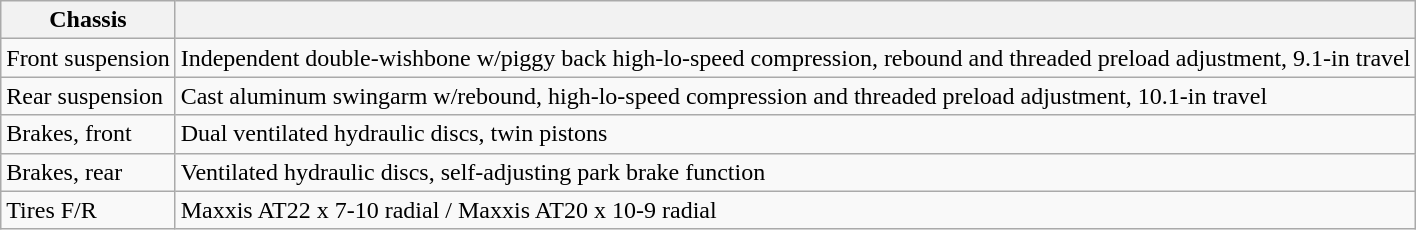<table class="wikitable">
<tr>
<th>Chassis</th>
<th></th>
</tr>
<tr>
<td>Front suspension</td>
<td>Independent double-wishbone w/piggy back high-lo-speed compression, rebound and threaded preload adjustment, 9.1-in travel</td>
</tr>
<tr>
<td>Rear suspension</td>
<td>Cast aluminum swingarm w/rebound, high-lo-speed compression and threaded preload adjustment, 10.1-in travel</td>
</tr>
<tr>
<td>Brakes, front</td>
<td>Dual ventilated hydraulic discs, twin pistons</td>
</tr>
<tr>
<td>Brakes, rear</td>
<td>Ventilated hydraulic discs, self-adjusting park brake function</td>
</tr>
<tr>
<td>Tires F/R</td>
<td>Maxxis AT22 x 7-10 radial / Maxxis AT20 x 10-9 radial</td>
</tr>
</table>
